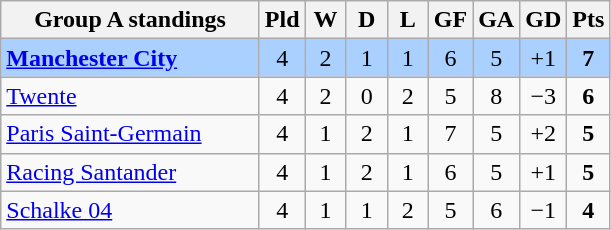<table class="wikitable" style="text-align: center;">
<tr>
<th width=165>Group A standings</th>
<th width=20>Pld</th>
<th width=20>W</th>
<th width=20>D</th>
<th width=20>L</th>
<th width=20>GF</th>
<th width=20>GA</th>
<th width=20>GD</th>
<th width=20>Pts</th>
</tr>
<tr style="background:#aad0ff;">
<td align=left> <strong><a href='#'>Manchester City</a></strong></td>
<td>4</td>
<td>2</td>
<td>1</td>
<td>1</td>
<td>6</td>
<td>5</td>
<td>+1</td>
<td><strong>7</strong></td>
</tr>
<tr>
<td align=left> <a href='#'>Twente</a></td>
<td>4</td>
<td>2</td>
<td>0</td>
<td>2</td>
<td>5</td>
<td>8</td>
<td>−3</td>
<td><strong>6</strong></td>
</tr>
<tr>
<td align=left> <a href='#'>Paris Saint-Germain</a></td>
<td>4</td>
<td>1</td>
<td>2</td>
<td>1</td>
<td>7</td>
<td>5</td>
<td>+2</td>
<td><strong>5</strong></td>
</tr>
<tr>
<td align=left> <a href='#'>Racing Santander</a></td>
<td>4</td>
<td>1</td>
<td>2</td>
<td>1</td>
<td>6</td>
<td>5</td>
<td>+1</td>
<td><strong>5</strong></td>
</tr>
<tr>
<td align=left> <a href='#'>Schalke 04</a></td>
<td>4</td>
<td>1</td>
<td>1</td>
<td>2</td>
<td>5</td>
<td>6</td>
<td>−1</td>
<td><strong>4</strong></td>
</tr>
</table>
